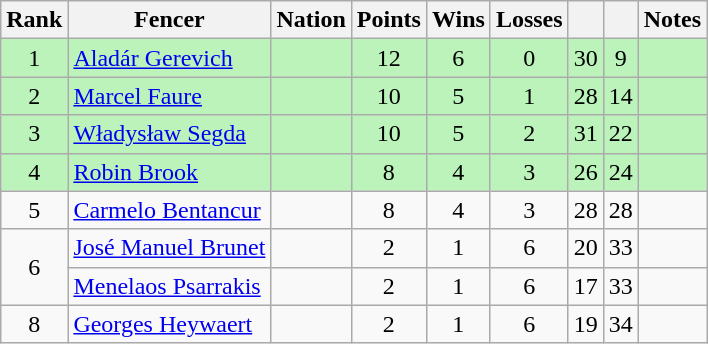<table class="wikitable sortable" style="text-align: center;">
<tr>
<th>Rank</th>
<th>Fencer</th>
<th>Nation</th>
<th>Points</th>
<th>Wins</th>
<th>Losses</th>
<th></th>
<th></th>
<th>Notes</th>
</tr>
<tr style="background:#bbf3bb;">
<td>1</td>
<td align=left><a href='#'>Aladár Gerevich</a></td>
<td align=left></td>
<td>12</td>
<td>6</td>
<td>0</td>
<td>30</td>
<td>9</td>
<td></td>
</tr>
<tr style="background:#bbf3bb;">
<td>2</td>
<td align=left><a href='#'>Marcel Faure</a></td>
<td align=left></td>
<td>10</td>
<td>5</td>
<td>1</td>
<td>28</td>
<td>14</td>
<td></td>
</tr>
<tr style="background:#bbf3bb;">
<td>3</td>
<td align=left><a href='#'>Władysław Segda</a></td>
<td align=left></td>
<td>10</td>
<td>5</td>
<td>2</td>
<td>31</td>
<td>22</td>
<td></td>
</tr>
<tr style="background:#bbf3bb;">
<td>4</td>
<td align=left><a href='#'>Robin Brook</a></td>
<td align=left></td>
<td>8</td>
<td>4</td>
<td>3</td>
<td>26</td>
<td>24</td>
<td></td>
</tr>
<tr>
<td>5</td>
<td align=left><a href='#'>Carmelo Bentancur</a></td>
<td align=left></td>
<td>8</td>
<td>4</td>
<td>3</td>
<td>28</td>
<td>28</td>
<td></td>
</tr>
<tr>
<td rowspan=2>6</td>
<td align=left><a href='#'>José Manuel Brunet</a></td>
<td align=left></td>
<td>2</td>
<td>1</td>
<td>6</td>
<td>20</td>
<td>33</td>
<td></td>
</tr>
<tr>
<td align=left><a href='#'>Menelaos Psarrakis</a></td>
<td align=left></td>
<td>2</td>
<td>1</td>
<td>6</td>
<td>17</td>
<td>33</td>
<td></td>
</tr>
<tr>
<td>8</td>
<td align=left><a href='#'>Georges Heywaert</a></td>
<td align=left></td>
<td>2</td>
<td>1</td>
<td>6</td>
<td>19</td>
<td>34</td>
<td></td>
</tr>
</table>
